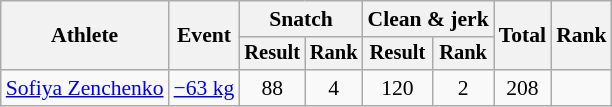<table class="wikitable" style="font-size:90%">
<tr>
<th rowspan="2">Athlete</th>
<th rowspan="2">Event</th>
<th colspan="2">Snatch</th>
<th colspan="2">Clean & jerk</th>
<th rowspan="2">Total</th>
<th rowspan="2">Rank</th>
</tr>
<tr style="font-size:95%">
<th>Result</th>
<th>Rank</th>
<th>Result</th>
<th>Rank</th>
</tr>
<tr align=center>
<td align=left><a href='#'>Sofiya Zenchenko</a></td>
<td align=left><a href='#'>−63 kg</a></td>
<td>88</td>
<td>4</td>
<td>120</td>
<td>2</td>
<td>208</td>
<td></td>
</tr>
</table>
